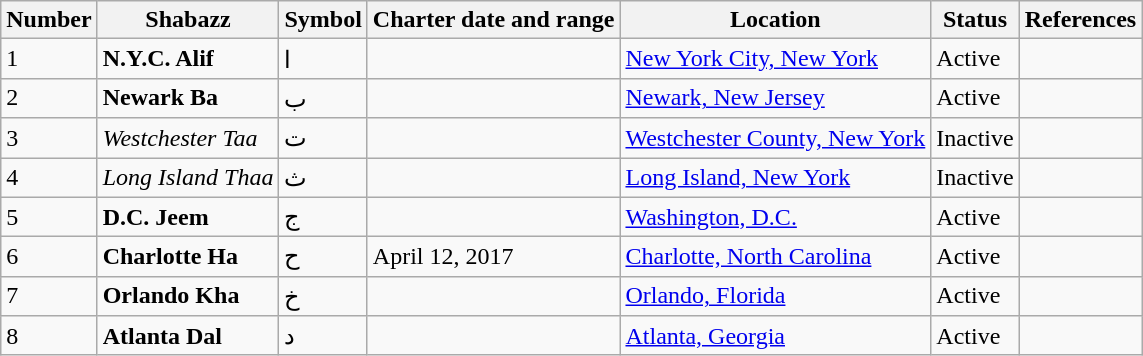<table class="sortable wikitable">
<tr>
<th>Number</th>
<th>Shabazz</th>
<th>Symbol</th>
<th>Charter date and range</th>
<th>Location</th>
<th>Status</th>
<th>References</th>
</tr>
<tr>
<td>1</td>
<td><strong>N.Y.C. Alif</strong></td>
<td>ا</td>
<td></td>
<td><a href='#'>New York City, New York</a></td>
<td>Active</td>
<td></td>
</tr>
<tr>
<td>2</td>
<td><strong>Newark Ba</strong></td>
<td>ب</td>
<td></td>
<td><a href='#'>Newark, New Jersey</a></td>
<td>Active</td>
<td></td>
</tr>
<tr>
<td>3</td>
<td><em>Westchester Taa</em></td>
<td>ت</td>
<td></td>
<td><a href='#'>Westchester County, New York</a></td>
<td>Inactive</td>
<td></td>
</tr>
<tr>
<td>4</td>
<td><em>Long Island Thaa</em></td>
<td>ث</td>
<td></td>
<td><a href='#'>Long Island, New York</a></td>
<td>Inactive</td>
<td></td>
</tr>
<tr>
<td>5</td>
<td><strong>D.C. Jeem</strong></td>
<td>ج</td>
<td></td>
<td><a href='#'>Washington, D.C.</a></td>
<td>Active</td>
<td></td>
</tr>
<tr>
<td>6</td>
<td><strong>Charlotte Ha</strong></td>
<td>ح</td>
<td>April 12, 2017</td>
<td><a href='#'>Charlotte, North Carolina</a></td>
<td>Active</td>
<td></td>
</tr>
<tr>
<td>7</td>
<td><strong>Orlando Kha</strong></td>
<td>خ</td>
<td></td>
<td><a href='#'>Orlando, Florida</a></td>
<td>Active</td>
<td></td>
</tr>
<tr>
<td>8</td>
<td><strong>Atlanta Dal</strong></td>
<td>د</td>
<td></td>
<td><a href='#'>Atlanta, Georgia</a></td>
<td>Active</td>
<td></td>
</tr>
</table>
